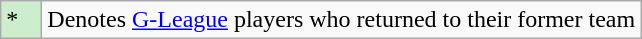<table class="wikitable">
<tr>
<td style="width:20px; background:#cec;">*</td>
<td>Denotes <a href='#'>G-League</a> players who returned to their former team</td>
</tr>
</table>
